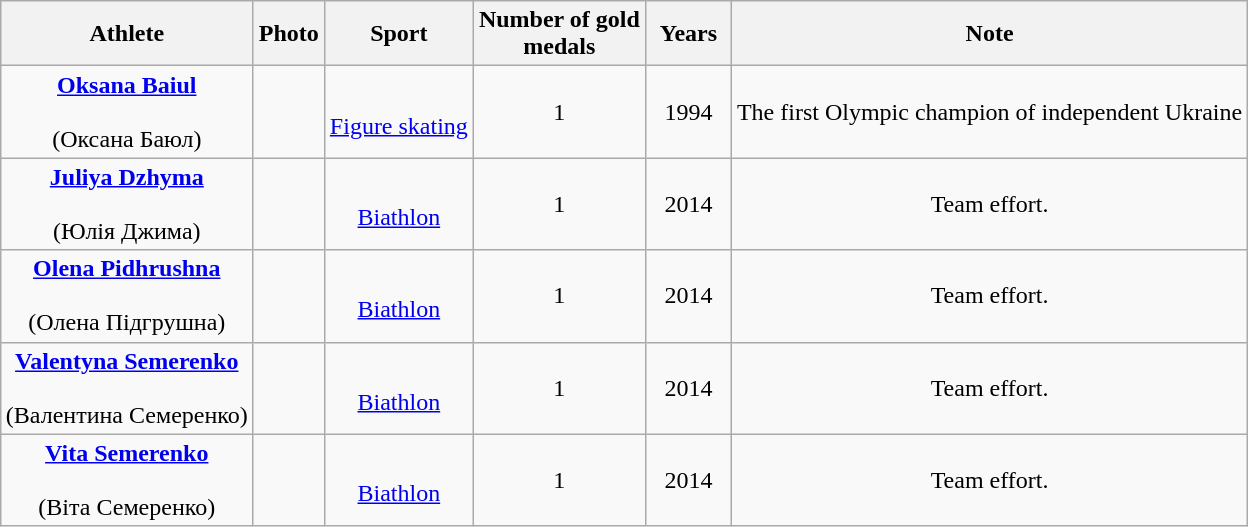<table class="wikitable sortable" align="center" border=1 style="margin: 1em auto 1em auto;">
<tr>
<th align="center">Athlete</th>
<th align="center">Photo</th>
<th align="center">Sport</th>
<th align="center">Number of gold<br>medals</th>
<th align="center" width="50px">Years</th>
<th align="center">Note</th>
</tr>
<tr align="center">
<td><strong><a href='#'>Oksana Baiul</a></strong><br><br>(Оксана Баюл)</td>
<td></td>
<td><br><a href='#'>Figure skating</a></td>
<td>1</td>
<td>1994</td>
<td>The first Olympic champion of independent Ukraine</td>
</tr>
<tr align="center">
<td><strong><a href='#'>Juliya Dzhyma</a></strong><br><br>(Юлія Джима)</td>
<td></td>
<td><br><a href='#'>Biathlon</a></td>
<td>1</td>
<td>2014</td>
<td>Team effort.</td>
</tr>
<tr align="center">
<td><strong><a href='#'>Olena Pidhrushna</a></strong><br><br>(Олена Підгрушна)</td>
<td></td>
<td><br><a href='#'>Biathlon</a></td>
<td>1</td>
<td>2014</td>
<td>Team effort.</td>
</tr>
<tr align="center">
<td><strong><a href='#'>Valentyna Semerenko</a></strong><br><br>(Валентина Семеренко)</td>
<td></td>
<td><br><a href='#'>Biathlon</a></td>
<td>1</td>
<td>2014</td>
<td>Team effort.</td>
</tr>
<tr align="center">
<td><strong><a href='#'>Vita Semerenko</a></strong><br><br>(Віта Семеренко)</td>
<td></td>
<td><br><a href='#'>Biathlon</a></td>
<td>1</td>
<td>2014</td>
<td>Team effort.</td>
</tr>
</table>
